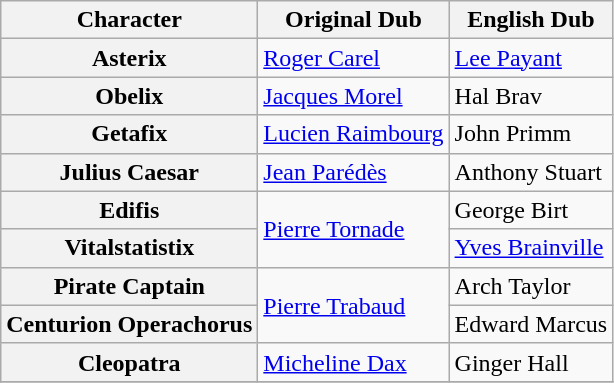<table class="wikitable">
<tr>
<th>Character</th>
<th>Original Dub</th>
<th>English Dub</th>
</tr>
<tr>
<th>Asterix</th>
<td><a href='#'>Roger Carel</a></td>
<td><a href='#'>Lee Payant</a></td>
</tr>
<tr>
<th>Obelix</th>
<td><a href='#'>Jacques Morel</a></td>
<td>Hal Brav</td>
</tr>
<tr>
<th>Getafix</th>
<td><a href='#'>Lucien Raimbourg</a></td>
<td>John Primm</td>
</tr>
<tr>
<th>Julius Caesar</th>
<td><a href='#'>Jean Parédès</a></td>
<td>Anthony Stuart</td>
</tr>
<tr>
<th>Edifis</th>
<td rowspan="2"><a href='#'>Pierre Tornade</a></td>
<td>George Birt</td>
</tr>
<tr>
<th>Vitalstatistix</th>
<td><a href='#'>Yves Brainville</a></td>
</tr>
<tr>
<th>Pirate Captain</th>
<td rowspan="2"><a href='#'>Pierre Trabaud</a></td>
<td>Arch Taylor</td>
</tr>
<tr>
<th>Centurion Operachorus</th>
<td>Edward Marcus</td>
</tr>
<tr>
<th>Cleopatra</th>
<td><a href='#'>Micheline Dax</a></td>
<td>Ginger Hall</td>
</tr>
<tr>
</tr>
</table>
